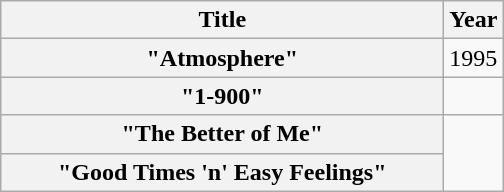<table class="wikitable plainrowheaders" style="text-align:center;" border="1">
<tr>
<th scope="col" style="width:18em;">Title</th>
<th scope="col">Year</th>
</tr>
<tr>
<th scope="row">"Atmosphere"<br></th>
<td>1995</td>
</tr>
<tr>
<th scope="row">"1-900"<br></th>
<td></td>
</tr>
<tr>
<th scope="row">"The Better of Me"</th>
<td rowspan="2"></td>
</tr>
<tr>
<th scope="row">"Good Times 'n' Easy Feelings"</th>
</tr>
</table>
